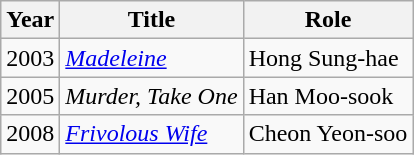<table class="wikitable sortable">
<tr>
<th>Year</th>
<th>Title</th>
<th>Role</th>
</tr>
<tr>
<td>2003</td>
<td><em><a href='#'>Madeleine</a></em></td>
<td>Hong Sung-hae</td>
</tr>
<tr>
<td>2005</td>
<td><em>Murder, Take One</em></td>
<td>Han Moo-sook</td>
</tr>
<tr>
<td>2008</td>
<td><em><a href='#'>Frivolous Wife</a></em></td>
<td>Cheon Yeon-soo</td>
</tr>
</table>
